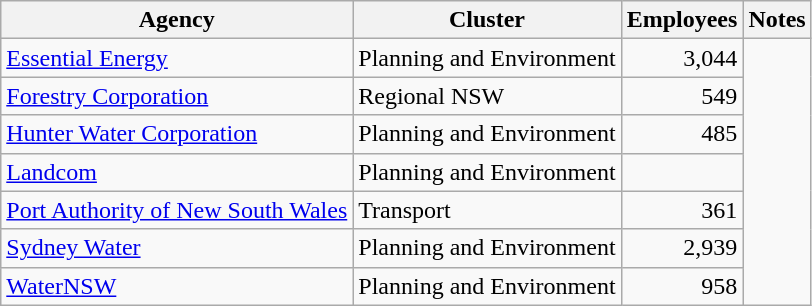<table class="wikitable sortable">
<tr>
<th>Agency</th>
<th>Cluster</th>
<th>Employees</th>
<th>Notes</th>
</tr>
<tr>
<td><a href='#'>Essential Energy</a></td>
<td>Planning and Environment</td>
<td align=right>3,044</td>
</tr>
<tr>
<td><a href='#'>Forestry Corporation</a></td>
<td>Regional NSW</td>
<td align=right>549</td>
</tr>
<tr>
<td><a href='#'>Hunter Water Corporation</a></td>
<td>Planning and Environment</td>
<td align=right>485</td>
</tr>
<tr>
<td><a href='#'>Landcom</a></td>
<td>Planning and Environment</td>
<td align=right></td>
</tr>
<tr>
<td><a href='#'>Port Authority of New South Wales</a></td>
<td>Transport</td>
<td align=right>361</td>
</tr>
<tr>
<td><a href='#'>Sydney Water</a></td>
<td>Planning and Environment</td>
<td align=right>2,939</td>
</tr>
<tr>
<td><a href='#'>WaterNSW</a></td>
<td>Planning and Environment</td>
<td align=right>958</td>
</tr>
</table>
